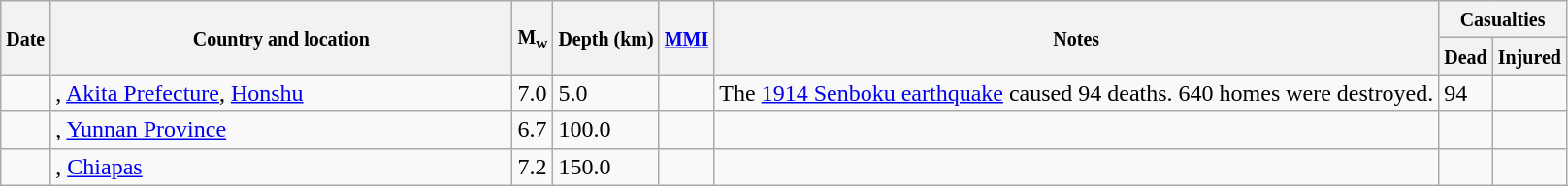<table class="wikitable sortable sort-under" style="border:1px black; margin-left:1em;">
<tr>
<th rowspan="2"><small>Date</small></th>
<th rowspan="2" style="width: 310px"><small>Country and location</small></th>
<th rowspan="2"><small>M<sub>w</sub></small></th>
<th rowspan="2"><small>Depth (km)</small></th>
<th rowspan="2"><small><a href='#'>MMI</a></small></th>
<th rowspan="2" class="unsortable"><small>Notes</small></th>
<th colspan="2"><small>Casualties</small></th>
</tr>
<tr>
<th><small>Dead</small></th>
<th><small>Injured</small></th>
</tr>
<tr>
<td></td>
<td>, <a href='#'>Akita Prefecture</a>, <a href='#'>Honshu</a></td>
<td>7.0</td>
<td>5.0</td>
<td></td>
<td>The <a href='#'>1914 Senboku earthquake</a> caused 94 deaths. 640 homes were destroyed.</td>
<td>94</td>
<td></td>
</tr>
<tr>
<td></td>
<td>, <a href='#'>Yunnan Province</a></td>
<td>6.7</td>
<td>100.0</td>
<td></td>
<td></td>
<td></td>
<td></td>
</tr>
<tr>
<td></td>
<td>, <a href='#'>Chiapas</a></td>
<td>7.2</td>
<td>150.0</td>
<td></td>
<td></td>
<td></td>
<td></td>
</tr>
</table>
